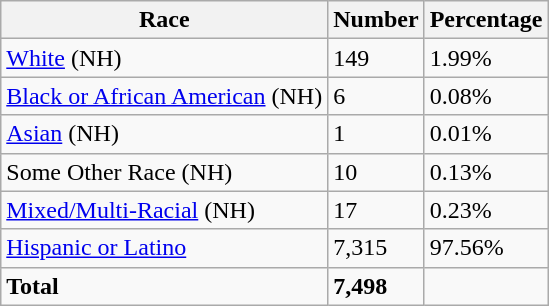<table class="wikitable">
<tr>
<th>Race</th>
<th>Number</th>
<th>Percentage</th>
</tr>
<tr>
<td><a href='#'>White</a> (NH)</td>
<td>149</td>
<td>1.99%</td>
</tr>
<tr>
<td><a href='#'>Black or African American</a> (NH)</td>
<td>6</td>
<td>0.08%</td>
</tr>
<tr>
<td><a href='#'>Asian</a> (NH)</td>
<td>1</td>
<td>0.01%</td>
</tr>
<tr>
<td>Some Other Race (NH)</td>
<td>10</td>
<td>0.13%</td>
</tr>
<tr>
<td><a href='#'>Mixed/Multi-Racial</a> (NH)</td>
<td>17</td>
<td>0.23%</td>
</tr>
<tr>
<td><a href='#'>Hispanic or Latino</a></td>
<td>7,315</td>
<td>97.56%</td>
</tr>
<tr>
<td><strong>Total</strong></td>
<td><strong>7,498</strong></td>
<td></td>
</tr>
</table>
